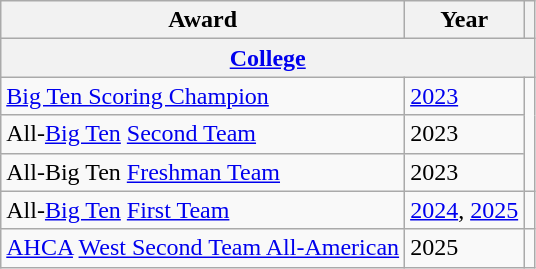<table class="wikitable">
<tr>
<th>Award</th>
<th>Year</th>
<th></th>
</tr>
<tr>
<th colspan="3"><a href='#'>College</a></th>
</tr>
<tr>
<td><a href='#'>Big Ten Scoring Champion</a></td>
<td><a href='#'>2023</a></td>
<td rowspan="3"></td>
</tr>
<tr>
<td>All-<a href='#'>Big Ten</a> <a href='#'>Second Team</a></td>
<td>2023</td>
</tr>
<tr>
<td>All-Big Ten <a href='#'>Freshman Team</a></td>
<td>2023</td>
</tr>
<tr>
<td>All-<a href='#'>Big Ten</a> <a href='#'>First Team</a></td>
<td><a href='#'>2024</a>, <a href='#'>2025</a></td>
<td></td>
</tr>
<tr>
<td><a href='#'>AHCA</a> <a href='#'>West Second Team All-American</a></td>
<td>2025</td>
<td></td>
</tr>
</table>
